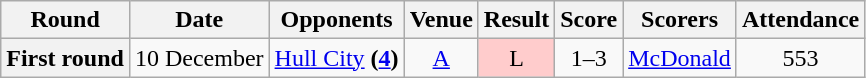<table class="wikitable" style="text-align:center">
<tr>
<th>Round</th>
<th>Date</th>
<th>Opponents</th>
<th>Venue</th>
<th>Result</th>
<th>Score</th>
<th>Scorers</th>
<th>Attendance</th>
</tr>
<tr>
<th>First round</th>
<td>10 December</td>
<td><a href='#'>Hull City</a> <strong>(<a href='#'>4</a>)</strong></td>
<td><a href='#'>A</a></td>
<td style="background-color:#FFCCCC">L</td>
<td>1–3</td>
<td align="left"><a href='#'>McDonald</a></td>
<td>553</td>
</tr>
</table>
